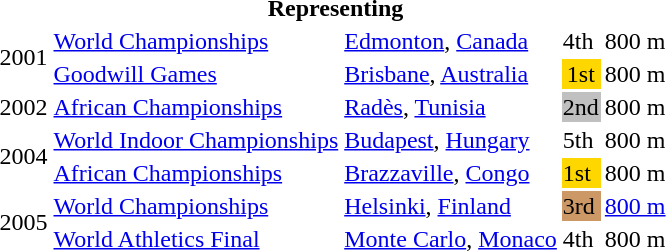<table>
<tr>
<th colspan="6">Representing </th>
</tr>
<tr>
<td rowspan=2>2001</td>
<td><a href='#'>World Championships</a></td>
<td><a href='#'>Edmonton</a>, <a href='#'>Canada</a></td>
<td>4th</td>
<td>800 m</td>
<td></td>
</tr>
<tr>
<td><a href='#'>Goodwill Games</a></td>
<td><a href='#'>Brisbane</a>, <a href='#'>Australia</a></td>
<td bgcolor="gold" align="center">1st</td>
<td>800 m</td>
<td></td>
</tr>
<tr>
<td>2002</td>
<td><a href='#'>African Championships</a></td>
<td><a href='#'>Radès</a>, <a href='#'>Tunisia</a></td>
<td bgcolor="silver" align="center">2nd</td>
<td>800 m</td>
<td></td>
</tr>
<tr>
<td rowspan=2>2004</td>
<td><a href='#'>World Indoor Championships</a></td>
<td><a href='#'>Budapest</a>, <a href='#'>Hungary</a></td>
<td>5th</td>
<td>800 m</td>
<td></td>
</tr>
<tr>
<td><a href='#'>African Championships</a></td>
<td><a href='#'>Brazzaville</a>, <a href='#'>Congo</a></td>
<td bgcolor="gold">1st</td>
<td>800 m</td>
<td></td>
</tr>
<tr>
<td rowspan=2>2005</td>
<td><a href='#'>World Championships</a></td>
<td><a href='#'>Helsinki</a>, <a href='#'>Finland</a></td>
<td bgcolor="cc9966">3rd</td>
<td><a href='#'>800 m</a></td>
<td></td>
</tr>
<tr>
<td><a href='#'>World Athletics Final</a></td>
<td><a href='#'>Monte Carlo</a>, <a href='#'>Monaco</a></td>
<td>4th</td>
<td>800 m</td>
<td></td>
</tr>
</table>
